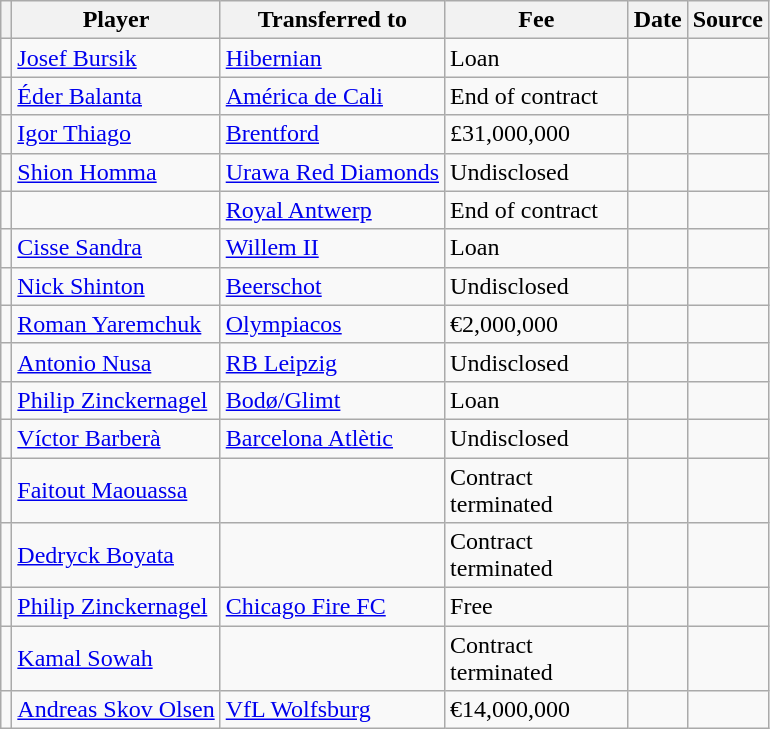<table class="wikitable plainrowheaders sortable">
<tr>
<th></th>
<th scope="col">Player</th>
<th>Transferred to</th>
<th style="width: 115px;">Fee</th>
<th scope="col">Date</th>
<th scope="col">Source</th>
</tr>
<tr>
<td align="center"></td>
<td> <a href='#'>Josef Bursik</a></td>
<td> <a href='#'>Hibernian</a></td>
<td>Loan</td>
<td></td>
<td></td>
</tr>
<tr>
<td align="center"></td>
<td> <a href='#'>Éder Balanta</a></td>
<td> <a href='#'>América de Cali</a></td>
<td>End of contract</td>
<td></td>
<td></td>
</tr>
<tr>
<td align="center"></td>
<td> <a href='#'>Igor Thiago</a></td>
<td> <a href='#'>Brentford</a></td>
<td>£31,000,000</td>
<td></td>
<td></td>
</tr>
<tr>
<td align="center"></td>
<td> <a href='#'>Shion Homma</a></td>
<td> <a href='#'>Urawa Red Diamonds</a></td>
<td>Undisclosed</td>
<td></td>
<td></td>
</tr>
<tr>
<td align="center"></td>
<td></td>
<td> <a href='#'>Royal Antwerp</a></td>
<td>End of contract</td>
<td></td>
<td></td>
</tr>
<tr>
<td align="center"></td>
<td> <a href='#'>Cisse Sandra</a></td>
<td> <a href='#'>Willem II</a></td>
<td>Loan</td>
<td></td>
<td></td>
</tr>
<tr>
<td align="center"></td>
<td> <a href='#'>Nick Shinton</a></td>
<td> <a href='#'>Beerschot</a></td>
<td>Undisclosed</td>
<td></td>
<td></td>
</tr>
<tr>
<td align="center"></td>
<td> <a href='#'>Roman Yaremchuk</a></td>
<td> <a href='#'>Olympiacos</a></td>
<td>€2,000,000</td>
<td></td>
<td></td>
</tr>
<tr>
<td align="center"></td>
<td> <a href='#'>Antonio Nusa</a></td>
<td> <a href='#'>RB Leipzig</a></td>
<td>Undisclosed</td>
<td></td>
<td></td>
</tr>
<tr>
<td align="center"></td>
<td> <a href='#'>Philip Zinckernagel</a></td>
<td> <a href='#'>Bodø/Glimt</a></td>
<td>Loan</td>
<td></td>
<td></td>
</tr>
<tr>
<td align="center"></td>
<td> <a href='#'>Víctor Barberà</a></td>
<td> <a href='#'>Barcelona Atlètic</a></td>
<td>Undisclosed</td>
<td></td>
<td></td>
</tr>
<tr>
<td align="center"></td>
<td> <a href='#'>Faitout Maouassa</a></td>
<td></td>
<td>Contract terminated</td>
<td></td>
<td></td>
</tr>
<tr>
<td align="center"></td>
<td> <a href='#'>Dedryck Boyata</a></td>
<td></td>
<td>Contract terminated</td>
<td></td>
<td></td>
</tr>
<tr>
<td align="center"></td>
<td> <a href='#'>Philip Zinckernagel</a></td>
<td> <a href='#'>Chicago Fire FC</a></td>
<td>Free</td>
<td></td>
<td></td>
</tr>
<tr>
<td align="center"></td>
<td> <a href='#'>Kamal Sowah</a></td>
<td></td>
<td>Contract terminated</td>
<td></td>
<td></td>
</tr>
<tr>
<td align="center"></td>
<td> <a href='#'>Andreas Skov Olsen</a></td>
<td> <a href='#'>VfL Wolfsburg</a></td>
<td>€14,000,000</td>
<td></td>
<td></td>
</tr>
</table>
